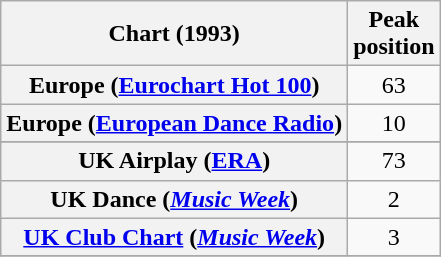<table class="wikitable sortable plainrowheaders" style="text-align:center">
<tr>
<th scope="col">Chart (1993)</th>
<th scope="col">Peak<br>position</th>
</tr>
<tr>
<th scope="row">Europe (<a href='#'>Eurochart Hot 100</a>)</th>
<td>63</td>
</tr>
<tr>
<th scope="row">Europe (<a href='#'>European Dance Radio</a>)</th>
<td>10</td>
</tr>
<tr>
</tr>
<tr>
</tr>
<tr>
</tr>
<tr>
</tr>
<tr>
<th scope="row">UK Airplay (<a href='#'>ERA</a>)</th>
<td>73</td>
</tr>
<tr>
<th scope="row">UK Dance (<em><a href='#'>Music Week</a></em>)</th>
<td>2</td>
</tr>
<tr>
<th scope="row"><a href='#'>UK Club Chart</a> (<em><a href='#'>Music Week</a></em>)</th>
<td>3</td>
</tr>
<tr>
</tr>
</table>
